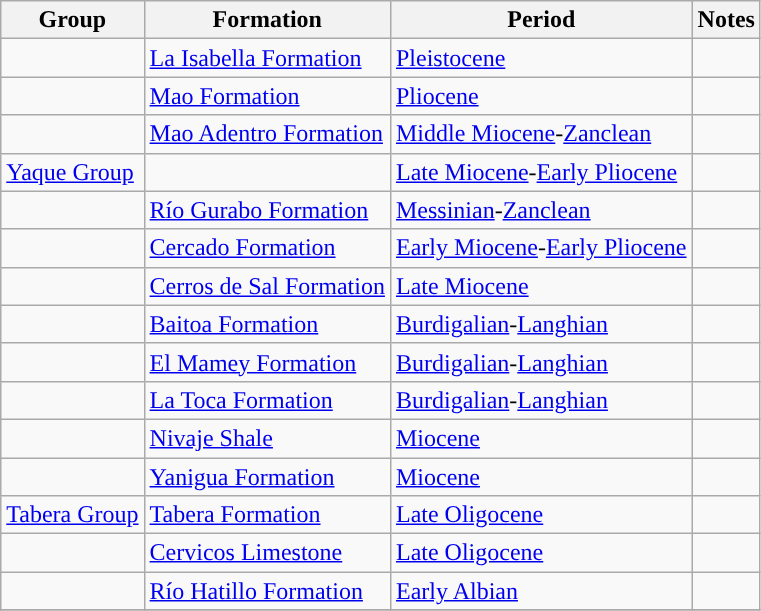<table class="wikitable sortable">
<tr>
<th>Group</th>
<th>Formation</th>
<th>Period</th>
<th class="unsortable">Notes</th>
</tr>
<tr>
<td></td>
<td><a href='#'>La Isabella Formation</a></td>
<td style="background-color: "><a href='#'>Pleistocene</a></td>
<td align=center></td>
</tr>
<tr>
<td></td>
<td><a href='#'>Mao Formation</a></td>
<td style="background-color: "><a href='#'>Pliocene</a></td>
<td align=center></td>
</tr>
<tr>
<td></td>
<td><a href='#'>Mao Adentro Formation</a></td>
<td style="background-color: "><a href='#'>Middle Miocene</a>-<a href='#'>Zanclean</a></td>
<td align=center></td>
</tr>
<tr>
<td><a href='#'>Yaque Group</a></td>
<td></td>
<td style="background-color: "><a href='#'>Late Miocene</a>-<a href='#'>Early Pliocene</a></td>
<td align=center></td>
</tr>
<tr>
<td></td>
<td><a href='#'>Río Gurabo Formation</a></td>
<td style="background-color: "><a href='#'>Messinian</a>-<a href='#'>Zanclean</a></td>
<td align=center></td>
</tr>
<tr>
<td></td>
<td><a href='#'>Cercado Formation</a></td>
<td style="background-color: "><a href='#'>Early Miocene</a>-<a href='#'>Early Pliocene</a></td>
<td align=center></td>
</tr>
<tr>
<td></td>
<td><a href='#'>Cerros de Sal Formation</a></td>
<td style="background-color: "><a href='#'>Late Miocene</a></td>
<td align=center></td>
</tr>
<tr>
<td></td>
<td><a href='#'>Baitoa Formation</a></td>
<td style="background-color: "><a href='#'>Burdigalian</a>-<a href='#'>Langhian</a></td>
<td align=center></td>
</tr>
<tr>
<td></td>
<td><a href='#'>El Mamey Formation</a></td>
<td style="background-color: "><a href='#'>Burdigalian</a>-<a href='#'>Langhian</a></td>
<td align=center></td>
</tr>
<tr>
<td></td>
<td><a href='#'>La Toca Formation</a></td>
<td style="background-color: "><a href='#'>Burdigalian</a>-<a href='#'>Langhian</a></td>
<td align=center></td>
</tr>
<tr>
<td></td>
<td><a href='#'>Nivaje Shale</a></td>
<td style="background-color: "><a href='#'>Miocene</a></td>
<td align=center></td>
</tr>
<tr>
<td></td>
<td><a href='#'>Yanigua Formation</a></td>
<td style="background-color: "><a href='#'>Miocene</a></td>
<td align=center></td>
</tr>
<tr>
<td><a href='#'>Tabera Group</a></td>
<td><a href='#'>Tabera Formation</a></td>
<td style="background-color: "><a href='#'>Late Oligocene</a></td>
<td align=center></td>
</tr>
<tr>
<td></td>
<td><a href='#'>Cervicos Limestone</a></td>
<td style="background-color: "><a href='#'>Late Oligocene</a></td>
<td align=center></td>
</tr>
<tr>
<td></td>
<td><a href='#'>Río Hatillo Formation</a></td>
<td style="background-color: "><a href='#'>Early Albian</a></td>
<td align=center></td>
</tr>
<tr>
</tr>
</table>
